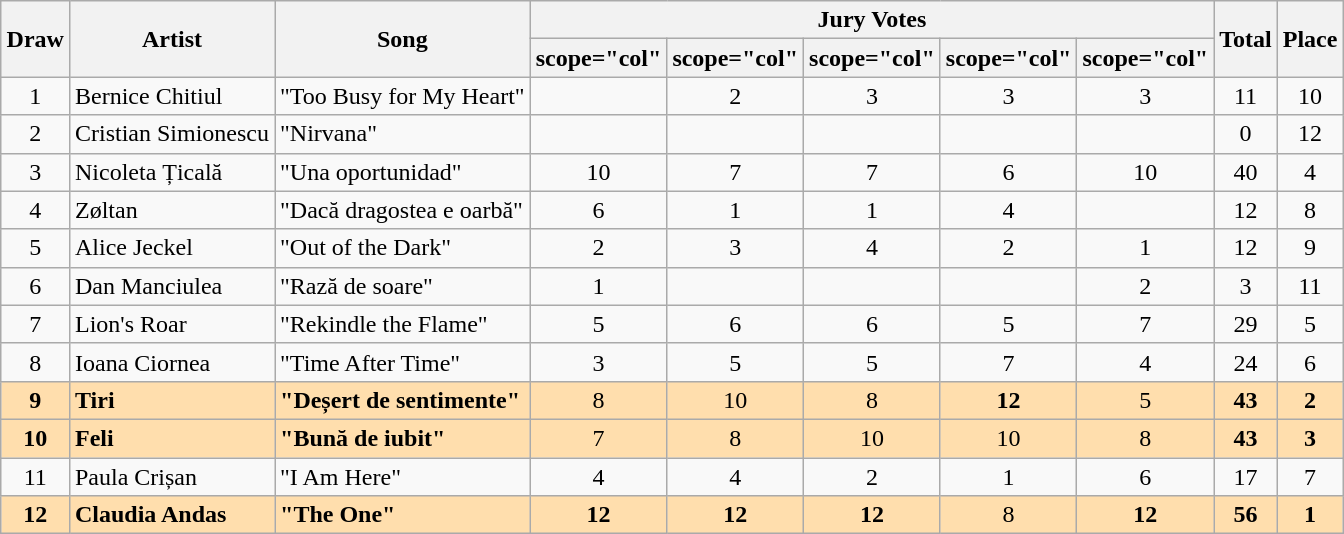<table class="sortable wikitable" style="margin: 1em auto 1em auto; text-align:center;">
<tr>
<th rowspan="2">Draw</th>
<th rowspan="2">Artist</th>
<th rowspan="2">Song</th>
<th colspan="5">Jury Votes</th>
<th rowspan="2">Total</th>
<th rowspan="2">Place</th>
</tr>
<tr>
<th>scope="col" </th>
<th>scope="col" </th>
<th>scope="col" </th>
<th>scope="col" </th>
<th>scope="col" </th>
</tr>
<tr>
<td>1</td>
<td align="left">Bernice Chitiul</td>
<td align="left">"Too Busy for My Heart"</td>
<td></td>
<td>2</td>
<td>3</td>
<td>3</td>
<td>3</td>
<td>11</td>
<td>10</td>
</tr>
<tr>
<td>2</td>
<td align="left">Cristian Simionescu</td>
<td align="left">"Nirvana"</td>
<td></td>
<td></td>
<td></td>
<td></td>
<td></td>
<td>0</td>
<td>12</td>
</tr>
<tr>
<td>3</td>
<td align="left">Nicoleta Țicală</td>
<td align="left">"Una oportunidad"</td>
<td>10</td>
<td>7</td>
<td>7</td>
<td>6</td>
<td>10</td>
<td>40</td>
<td>4</td>
</tr>
<tr>
<td>4</td>
<td align="left">Zøltan</td>
<td align="left">"Dacă dragostea e oarbă"</td>
<td>6</td>
<td>1</td>
<td>1</td>
<td>4</td>
<td></td>
<td>12</td>
<td>8</td>
</tr>
<tr>
<td>5</td>
<td align="left">Alice Jeckel</td>
<td align="left">"Out of the Dark"</td>
<td>2</td>
<td>3</td>
<td>4</td>
<td>2</td>
<td>1</td>
<td>12</td>
<td>9</td>
</tr>
<tr>
<td>6</td>
<td align="left">Dan Manciulea</td>
<td align="left">"Rază de soare"</td>
<td>1</td>
<td></td>
<td></td>
<td></td>
<td>2</td>
<td>3</td>
<td>11</td>
</tr>
<tr>
<td>7</td>
<td align="left">Lion's Roar</td>
<td align="left">"Rekindle the Flame"</td>
<td>5</td>
<td>6</td>
<td>6</td>
<td>5</td>
<td>7</td>
<td>29</td>
<td>5</td>
</tr>
<tr>
<td>8</td>
<td align="left">Ioana Ciornea</td>
<td align="left">"Time After Time"</td>
<td>3</td>
<td>5</td>
<td>5</td>
<td>7</td>
<td>4</td>
<td>24</td>
<td>6</td>
</tr>
<tr style="background:navajowhite;">
<td><strong>9</strong></td>
<td align="left"><strong>Tiri</strong></td>
<td align="left"><strong>"Deșert de sentimente"</strong></td>
<td>8</td>
<td>10</td>
<td>8</td>
<td><strong>12</strong></td>
<td>5</td>
<td><strong>43</strong></td>
<td><strong>2</strong></td>
</tr>
<tr style="background:navajowhite;">
<td><strong>10</strong></td>
<td align="left"><strong>Feli</strong></td>
<td align="left"><strong>"Bună de iubit"</strong></td>
<td>7</td>
<td>8</td>
<td>10</td>
<td>10</td>
<td>8</td>
<td><strong>43</strong></td>
<td><strong>3</strong></td>
</tr>
<tr>
<td>11</td>
<td align="left">Paula Crișan</td>
<td align="left">"I Am Here"</td>
<td>4</td>
<td>4</td>
<td>2</td>
<td>1</td>
<td>6</td>
<td>17</td>
<td>7</td>
</tr>
<tr style="background:navajowhite;">
<td><strong>12</strong></td>
<td align="left"><strong>Claudia Andas</strong></td>
<td align="left"><strong>"The One"</strong></td>
<td><strong>12</strong></td>
<td><strong>12</strong></td>
<td><strong>12</strong></td>
<td>8</td>
<td><strong>12</strong></td>
<td><strong>56</strong></td>
<td><strong>1</strong></td>
</tr>
</table>
